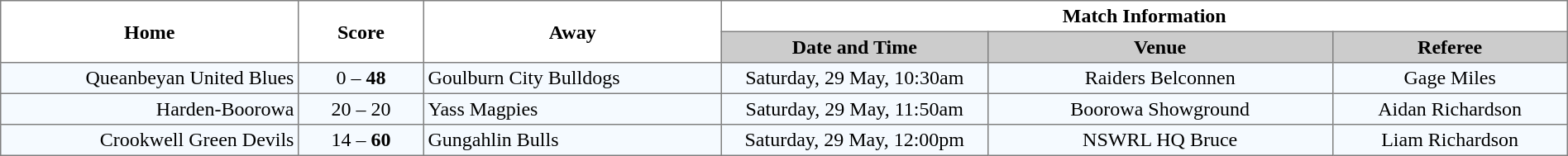<table border="1" cellpadding="3" cellspacing="0" width="100%" style="border-collapse:collapse;  text-align:center;">
<tr>
<th rowspan="2" width="19%">Home</th>
<th rowspan="2" width="8%">Score</th>
<th rowspan="2" width="19%">Away</th>
<th colspan="3">Match Information</th>
</tr>
<tr bgcolor="#CCCCCC">
<th width="17%">Date and Time</th>
<th width="22%">Venue</th>
<th width="50%">Referee</th>
</tr>
<tr style="text-align:center; background:#f5faff;">
<td align="right">Queanbeyan United Blues </td>
<td>0 – <strong>48</strong></td>
<td align="left"> Goulburn City Bulldogs</td>
<td>Saturday, 29 May, 10:30am</td>
<td>Raiders Belconnen</td>
<td>Gage Miles</td>
</tr>
<tr style="text-align:center; background:#f5faff;">
<td align="right">Harden-Boorowa </td>
<td>20 – 20</td>
<td align="left"> Yass Magpies</td>
<td>Saturday, 29 May, 11:50am</td>
<td>Boorowa Showground</td>
<td>Aidan Richardson</td>
</tr>
<tr style="text-align:center; background:#f5faff;">
<td align="right">Crookwell Green Devils </td>
<td>14 – <strong>60</strong></td>
<td align="left"> Gungahlin Bulls</td>
<td>Saturday, 29 May, 12:00pm</td>
<td>NSWRL HQ Bruce</td>
<td>Liam Richardson</td>
</tr>
</table>
